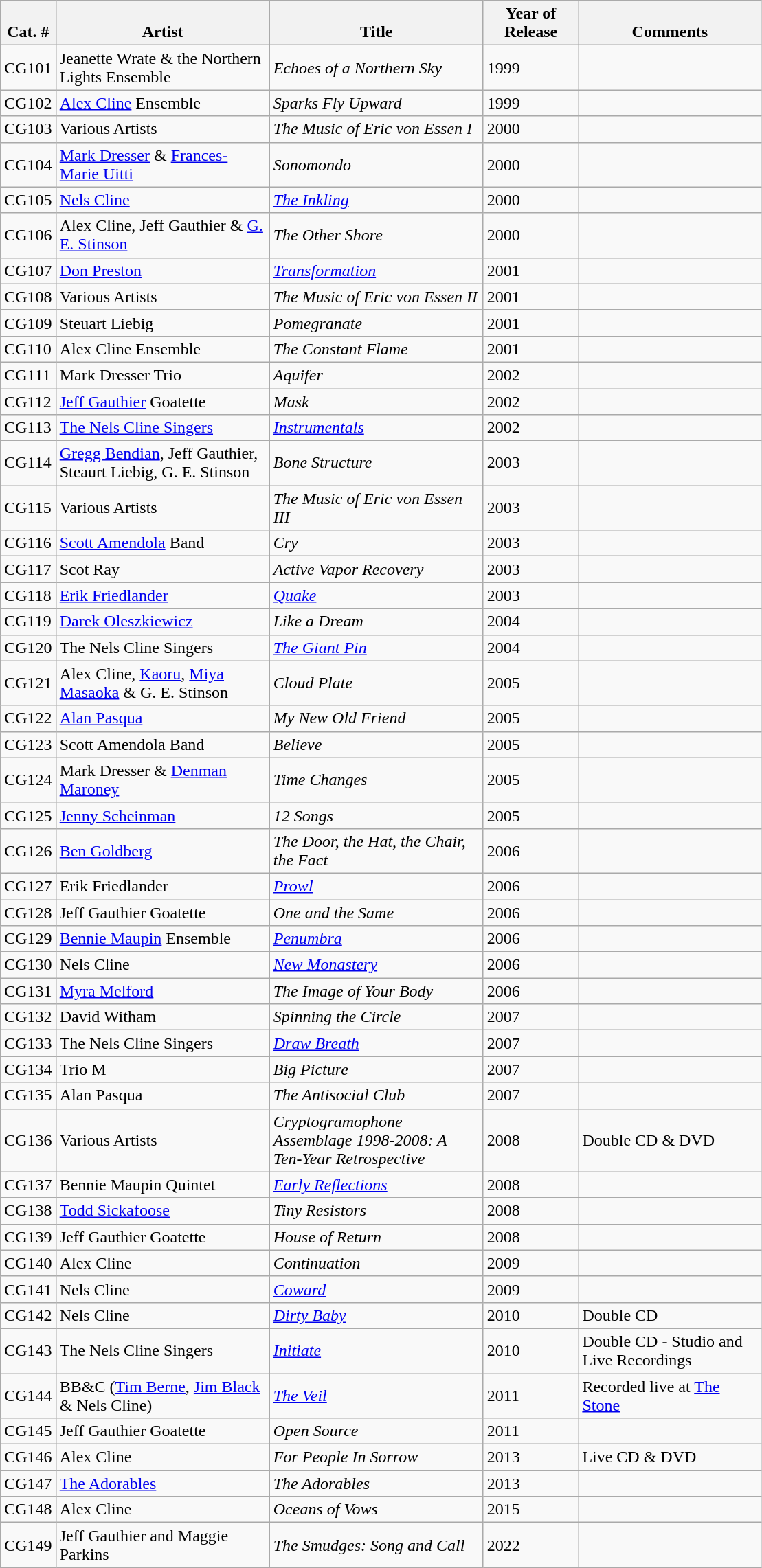<table align="center" | class="wikitable sortable" | bgcolor="#CCCCCC">
<tr>
<th style="vertical-align:bottom; text-align:center; width:8px;">Cat. #</th>
<th valign="bottom" style="text-align:center; width:200px;">Artist</th>
<th style="vertical-align:bottom; text-align:center; width:200px;">Title</th>
<th style="vertical-align:bottom; text-align:center; width:85px;">Year of Release</th>
<th style="vertical-align:bottom; text-align:center; width:170px;">Comments</th>
</tr>
<tr>
<td>CG101</td>
<td>Jeanette Wrate & the Northern Lights Ensemble</td>
<td><em>Echoes of a Northern Sky</em></td>
<td>1999</td>
<td></td>
</tr>
<tr>
<td>CG102</td>
<td><a href='#'>Alex Cline</a> Ensemble</td>
<td><em>Sparks Fly Upward</em></td>
<td>1999</td>
<td></td>
</tr>
<tr>
<td>CG103</td>
<td>Various Artists</td>
<td><em>The Music of Eric von Essen I</em></td>
<td>2000</td>
<td></td>
</tr>
<tr>
<td>CG104</td>
<td><a href='#'>Mark Dresser</a> & <a href='#'>Frances-Marie Uitti</a></td>
<td><em>Sonomondo</em></td>
<td>2000</td>
<td></td>
</tr>
<tr>
<td>CG105</td>
<td><a href='#'>Nels Cline</a></td>
<td><em><a href='#'>The Inkling</a></em></td>
<td>2000</td>
<td></td>
</tr>
<tr>
<td>CG106</td>
<td>Alex Cline, Jeff Gauthier & <a href='#'>G. E. Stinson</a></td>
<td><em>The Other Shore</em></td>
<td>2000</td>
<td></td>
</tr>
<tr>
<td>CG107</td>
<td><a href='#'>Don Preston</a></td>
<td><em><a href='#'>Transformation</a></em></td>
<td>2001</td>
<td></td>
</tr>
<tr>
<td>CG108</td>
<td>Various Artists</td>
<td><em>The Music of Eric von Essen II</em></td>
<td>2001</td>
<td></td>
</tr>
<tr>
<td>CG109</td>
<td>Steuart Liebig</td>
<td><em>Pomegranate</em></td>
<td>2001</td>
<td></td>
</tr>
<tr>
<td>CG110</td>
<td>Alex Cline Ensemble</td>
<td><em>The Constant Flame</em></td>
<td>2001</td>
<td></td>
</tr>
<tr>
<td>CG111</td>
<td>Mark Dresser Trio</td>
<td><em>Aquifer</em></td>
<td>2002</td>
<td></td>
</tr>
<tr>
<td>CG112</td>
<td><a href='#'>Jeff Gauthier</a> Goatette</td>
<td><em>Mask</em></td>
<td>2002</td>
<td></td>
</tr>
<tr>
<td>CG113</td>
<td><a href='#'>The Nels Cline Singers</a></td>
<td><em><a href='#'>Instrumentals</a></em></td>
<td>2002</td>
<td></td>
</tr>
<tr>
<td>CG114</td>
<td><a href='#'>Gregg Bendian</a>, Jeff Gauthier, Steaurt Liebig, G. E. Stinson</td>
<td><em>Bone Structure</em></td>
<td>2003</td>
<td></td>
</tr>
<tr>
<td>CG115</td>
<td>Various Artists</td>
<td><em>The Music of Eric von Essen III</em></td>
<td>2003</td>
<td></td>
</tr>
<tr>
<td>CG116</td>
<td><a href='#'>Scott Amendola</a> Band</td>
<td><em>Cry</em></td>
<td>2003</td>
<td></td>
</tr>
<tr>
<td>CG117</td>
<td>Scot Ray</td>
<td><em>Active Vapor Recovery</em></td>
<td>2003</td>
<td></td>
</tr>
<tr>
<td>CG118</td>
<td><a href='#'>Erik Friedlander</a></td>
<td><em><a href='#'>Quake</a></em></td>
<td>2003</td>
<td></td>
</tr>
<tr>
<td>CG119</td>
<td><a href='#'>Darek Oleszkiewicz</a></td>
<td><em>Like a Dream</em></td>
<td>2004</td>
<td></td>
</tr>
<tr>
<td>CG120</td>
<td>The Nels Cline Singers</td>
<td><em><a href='#'>The Giant Pin</a></em></td>
<td>2004</td>
<td></td>
</tr>
<tr>
<td>CG121</td>
<td>Alex Cline, <a href='#'>Kaoru</a>, <a href='#'>Miya Masaoka</a> & G. E. Stinson</td>
<td><em>Cloud Plate</em></td>
<td>2005</td>
<td></td>
</tr>
<tr>
<td>CG122</td>
<td><a href='#'>Alan Pasqua</a></td>
<td><em>My New Old Friend</em></td>
<td>2005</td>
<td></td>
</tr>
<tr>
<td>CG123</td>
<td>Scott Amendola Band</td>
<td><em>Believe</em></td>
<td>2005</td>
<td></td>
</tr>
<tr>
<td>CG124</td>
<td>Mark Dresser & <a href='#'>Denman Maroney</a></td>
<td><em>Time Changes</em></td>
<td>2005</td>
<td></td>
</tr>
<tr>
<td>CG125</td>
<td><a href='#'>Jenny Scheinman</a></td>
<td><em>12 Songs</em></td>
<td>2005</td>
<td></td>
</tr>
<tr>
<td>CG126</td>
<td><a href='#'>Ben Goldberg</a></td>
<td><em>The Door, the Hat, the Chair, the Fact</em></td>
<td>2006</td>
<td></td>
</tr>
<tr>
<td>CG127</td>
<td>Erik Friedlander</td>
<td><em><a href='#'>Prowl</a></em></td>
<td>2006</td>
<td></td>
</tr>
<tr>
<td>CG128</td>
<td>Jeff Gauthier Goatette</td>
<td><em>One and the Same</em></td>
<td>2006</td>
<td></td>
</tr>
<tr>
<td>CG129</td>
<td><a href='#'>Bennie Maupin</a> Ensemble</td>
<td><em><a href='#'>Penumbra</a></em></td>
<td>2006</td>
<td></td>
</tr>
<tr>
<td>CG130</td>
<td>Nels Cline</td>
<td><em><a href='#'>New Monastery</a></em></td>
<td>2006</td>
<td></td>
</tr>
<tr>
<td>CG131</td>
<td><a href='#'>Myra Melford</a></td>
<td><em>The Image of Your Body</em></td>
<td>2006</td>
<td></td>
</tr>
<tr>
<td>CG132</td>
<td>David Witham</td>
<td><em>Spinning the Circle</em></td>
<td>2007</td>
<td></td>
</tr>
<tr>
<td>CG133</td>
<td>The Nels Cline Singers</td>
<td><em><a href='#'>Draw Breath</a></em></td>
<td>2007</td>
<td></td>
</tr>
<tr>
<td>CG134</td>
<td>Trio M</td>
<td><em>Big Picture</em></td>
<td>2007</td>
<td></td>
</tr>
<tr>
<td>CG135</td>
<td>Alan Pasqua</td>
<td><em>The Antisocial Club</em></td>
<td>2007</td>
<td></td>
</tr>
<tr>
<td>CG136</td>
<td>Various Artists</td>
<td><em>Cryptogramophone Assemblage 1998-2008: A Ten-Year Retrospective</em></td>
<td>2008</td>
<td>Double CD & DVD</td>
</tr>
<tr>
<td>CG137</td>
<td>Bennie Maupin Quintet</td>
<td><em><a href='#'>Early Reflections</a></em></td>
<td>2008</td>
<td></td>
</tr>
<tr>
<td>CG138</td>
<td><a href='#'>Todd Sickafoose</a></td>
<td><em>Tiny Resistors</em></td>
<td>2008</td>
<td></td>
</tr>
<tr>
<td>CG139</td>
<td>Jeff Gauthier Goatette</td>
<td><em>House of Return</em></td>
<td>2008</td>
<td></td>
</tr>
<tr>
<td>CG140</td>
<td>Alex Cline</td>
<td><em>Continuation</em></td>
<td>2009</td>
<td></td>
</tr>
<tr>
<td>CG141</td>
<td>Nels Cline</td>
<td><em><a href='#'>Coward</a></em></td>
<td>2009</td>
<td></td>
</tr>
<tr>
<td>CG142</td>
<td>Nels Cline</td>
<td><em><a href='#'>Dirty Baby</a></em></td>
<td>2010</td>
<td>Double CD</td>
</tr>
<tr>
<td>CG143</td>
<td>The Nels Cline Singers</td>
<td><em><a href='#'>Initiate</a></em></td>
<td>2010</td>
<td>Double CD - Studio and Live Recordings</td>
</tr>
<tr>
<td>CG144</td>
<td>BB&C (<a href='#'>Tim Berne</a>, <a href='#'>Jim Black</a> & Nels Cline)</td>
<td><em><a href='#'>The Veil</a></em></td>
<td>2011</td>
<td>Recorded live at <a href='#'>The Stone</a></td>
</tr>
<tr>
<td>CG145</td>
<td>Jeff Gauthier Goatette</td>
<td><em>Open Source</em></td>
<td>2011</td>
<td></td>
</tr>
<tr>
<td>CG146</td>
<td>Alex Cline</td>
<td><em>For People In Sorrow</em></td>
<td>2013</td>
<td>Live CD & DVD</td>
</tr>
<tr>
<td>CG147</td>
<td><a href='#'>The Adorables</a></td>
<td><em>The Adorables</em></td>
<td>2013</td>
<td></td>
</tr>
<tr>
<td>CG148</td>
<td>Alex Cline</td>
<td><em>Oceans of Vows</em></td>
<td>2015</td>
<td></td>
</tr>
<tr>
<td>CG149</td>
<td>Jeff Gauthier and Maggie Parkins</td>
<td><em>The Smudges: Song and Call</em></td>
<td>2022</td>
<td></td>
</tr>
</table>
